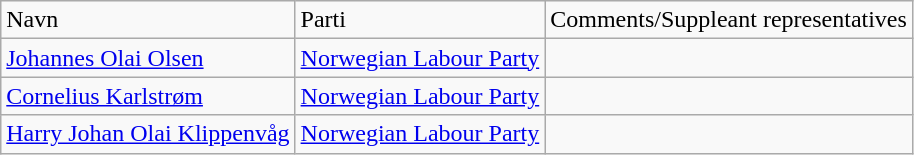<table class="wikitable">
<tr>
<td>Navn</td>
<td>Parti</td>
<td>Comments/Suppleant representatives</td>
</tr>
<tr>
<td><a href='#'>Johannes Olai Olsen</a></td>
<td><a href='#'>Norwegian Labour Party</a></td>
<td></td>
</tr>
<tr>
<td><a href='#'>Cornelius Karlstrøm</a></td>
<td><a href='#'>Norwegian Labour Party</a></td>
<td></td>
</tr>
<tr>
<td><a href='#'>Harry Johan Olai Klippenvåg</a></td>
<td><a href='#'>Norwegian Labour Party</a></td>
<td></td>
</tr>
</table>
